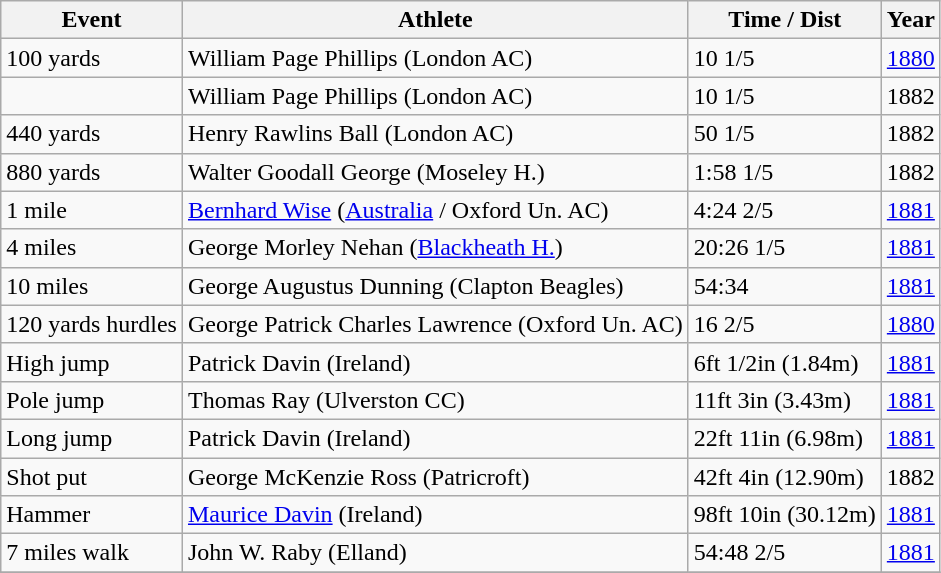<table class="wikitable">
<tr>
<th>Event</th>
<th>Athlete</th>
<th>Time / Dist</th>
<th>Year</th>
</tr>
<tr>
<td>100 yards</td>
<td>William Page Phillips (London AC)</td>
<td>10 1/5</td>
<td><a href='#'>1880</a></td>
</tr>
<tr>
<td></td>
<td>William Page Phillips (London AC)</td>
<td>10 1/5</td>
<td>1882</td>
</tr>
<tr>
<td>440 yards</td>
<td>Henry Rawlins Ball (London AC)</td>
<td>50 1/5</td>
<td>1882</td>
</tr>
<tr>
<td>880 yards</td>
<td>Walter Goodall George (Moseley H.)</td>
<td>1:58 1/5</td>
<td>1882</td>
</tr>
<tr>
<td>1 mile</td>
<td><a href='#'>Bernhard Wise</a> (<a href='#'>Australia</a> / Oxford Un. AC)</td>
<td>4:24 2/5</td>
<td><a href='#'>1881</a></td>
</tr>
<tr>
<td>4 miles</td>
<td>George Morley Nehan (<a href='#'>Blackheath H.</a>)</td>
<td>20:26 1/5</td>
<td><a href='#'>1881</a></td>
</tr>
<tr>
<td>10 miles</td>
<td>George Augustus Dunning (Clapton Beagles)</td>
<td>54:34</td>
<td><a href='#'>1881</a></td>
</tr>
<tr>
<td>120 yards hurdles</td>
<td>George Patrick Charles Lawrence (Oxford Un. AC)</td>
<td>16 2/5</td>
<td><a href='#'>1880</a></td>
</tr>
<tr>
<td>High jump</td>
<td>Patrick Davin (Ireland)</td>
<td>6ft 1/2in (1.84m)</td>
<td><a href='#'>1881</a></td>
</tr>
<tr>
<td>Pole jump</td>
<td>Thomas Ray (Ulverston CC)</td>
<td>11ft 3in (3.43m)</td>
<td><a href='#'>1881</a></td>
</tr>
<tr>
<td>Long jump</td>
<td>Patrick Davin (Ireland)</td>
<td>22ft 11in (6.98m)</td>
<td><a href='#'>1881</a></td>
</tr>
<tr>
<td>Shot put</td>
<td>George McKenzie Ross (Patricroft)</td>
<td>42ft 4in (12.90m)</td>
<td>1882</td>
</tr>
<tr>
<td>Hammer</td>
<td><a href='#'>Maurice Davin</a> (Ireland)</td>
<td>98ft 10in (30.12m)</td>
<td><a href='#'>1881</a></td>
</tr>
<tr>
<td>7 miles walk</td>
<td>John W. Raby (Elland)</td>
<td>54:48 2/5</td>
<td><a href='#'>1881</a></td>
</tr>
<tr>
</tr>
</table>
